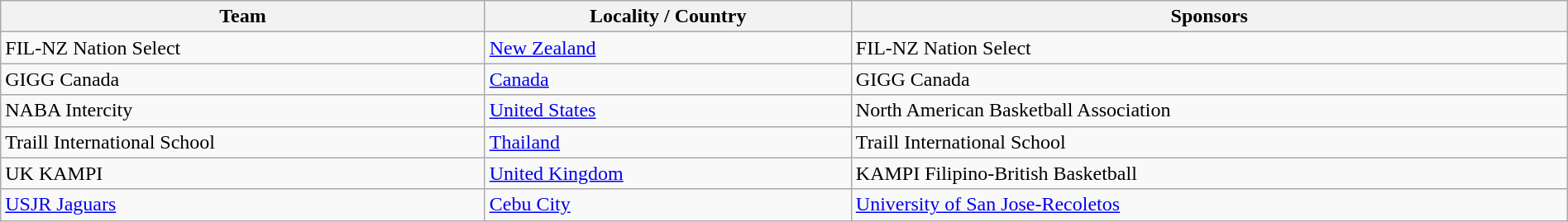<table class="wikitable" style="width:100%; text-align:left">
<tr>
<th>Team</th>
<th>Locality / Country</th>
<th>Sponsors</th>
</tr>
<tr>
<td>FIL-NZ Nation Select</td>
<td><a href='#'>New Zealand</a></td>
<td>FIL-NZ Nation Select</td>
</tr>
<tr>
<td>GIGG Canada</td>
<td><a href='#'>Canada</a></td>
<td>GIGG Canada</td>
</tr>
<tr>
<td>NABA Intercity</td>
<td><a href='#'>United States</a></td>
<td>North American Basketball Association</td>
</tr>
<tr>
<td>Traill International School</td>
<td><a href='#'>Thailand</a></td>
<td>Traill International School</td>
</tr>
<tr>
<td>UK KAMPI</td>
<td><a href='#'>United Kingdom</a></td>
<td>KAMPI Filipino-British Basketball</td>
</tr>
<tr>
<td><a href='#'>USJR Jaguars</a></td>
<td><a href='#'>Cebu City</a></td>
<td><a href='#'>University of San Jose-Recoletos</a></td>
</tr>
</table>
